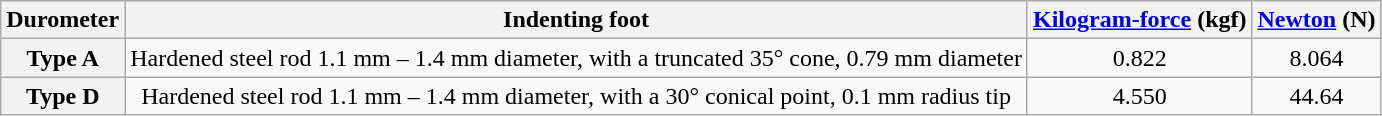<table class="wikitable" style="text-align:center">
<tr>
<th>Durometer</th>
<th>Indenting foot</th>
<th><a href='#'>Kilogram-force</a> (kgf)</th>
<th><a href='#'>Newton</a> (N)</th>
</tr>
<tr>
<th scope=row>Type A</th>
<td>Hardened steel rod 1.1 mm – 1.4 mm diameter, with a truncated 35° cone, 0.79 mm diameter</td>
<td>0.822</td>
<td>8.064</td>
</tr>
<tr>
<th scope=row>Type D</th>
<td>Hardened steel rod 1.1 mm – 1.4 mm diameter, with a 30° conical point, 0.1 mm radius tip</td>
<td>4.550</td>
<td>44.64</td>
</tr>
</table>
